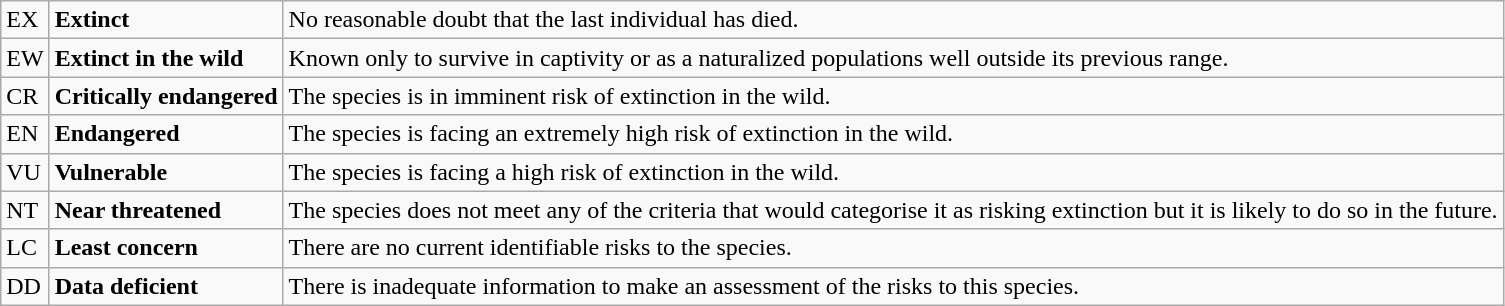<table class="wikitable" style="text-align:left">
<tr>
<td>EX</td>
<td><strong>Extinct</strong></td>
<td>No reasonable doubt that the last individual has died.</td>
</tr>
<tr>
<td>EW</td>
<td><strong>Extinct in the wild</strong></td>
<td>Known only to survive in captivity or as a naturalized populations well outside its previous range.</td>
</tr>
<tr>
<td>CR</td>
<td><strong>Critically endangered</strong></td>
<td>The species is in imminent risk of extinction in the wild.</td>
</tr>
<tr>
<td>EN</td>
<td><strong>Endangered</strong></td>
<td>The species is facing an extremely high risk of extinction in the wild.</td>
</tr>
<tr>
<td>VU</td>
<td><strong>Vulnerable</strong></td>
<td>The species is facing a high risk of extinction in the wild.</td>
</tr>
<tr>
<td>NT</td>
<td><strong>Near threatened</strong></td>
<td>The species does not meet any of the criteria that would categorise it as risking extinction but it is likely to do so in the future.</td>
</tr>
<tr>
<td>LC</td>
<td><strong>Least concern</strong></td>
<td>There are no current identifiable risks to the species.</td>
</tr>
<tr>
<td>DD</td>
<td><strong>Data deficient</strong></td>
<td>There is inadequate information to make an assessment of the risks to this species.</td>
</tr>
</table>
